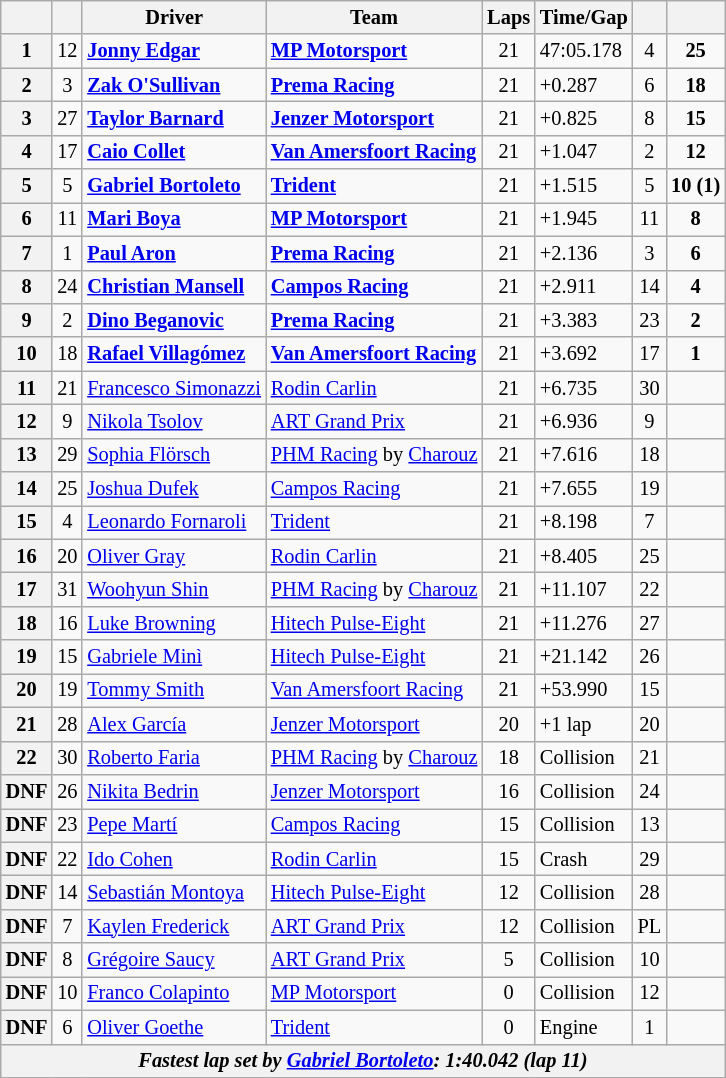<table class="wikitable" style="font-size:85%">
<tr>
<th></th>
<th></th>
<th>Driver</th>
<th>Team</th>
<th>Laps</th>
<th>Time/Gap</th>
<th></th>
<th></th>
</tr>
<tr>
<th>1</th>
<td align="center">12</td>
<td> <strong><a href='#'>Jonny Edgar</a></strong></td>
<td><strong><a href='#'>MP Motorsport</a></strong></td>
<td align="center">21</td>
<td>47:05.178</td>
<td align="center">4</td>
<td align="center"><strong>25</strong></td>
</tr>
<tr>
<th>2</th>
<td align="center">3</td>
<td> <strong><a href='#'>Zak O'Sullivan</a></strong></td>
<td><strong><a href='#'>Prema Racing</a></strong></td>
<td align="center">21</td>
<td>+0.287</td>
<td align="center">6</td>
<td align="center"><strong>18</strong></td>
</tr>
<tr>
<th>3</th>
<td align="center">27</td>
<td> <strong><a href='#'>Taylor Barnard</a></strong></td>
<td><strong><a href='#'>Jenzer Motorsport</a></strong></td>
<td align="center">21</td>
<td>+0.825</td>
<td align="center">8</td>
<td align="center"><strong>15</strong></td>
</tr>
<tr>
<th>4</th>
<td align="center">17</td>
<td> <strong><a href='#'>Caio Collet</a></strong></td>
<td><strong><a href='#'>Van Amersfoort Racing</a></strong></td>
<td align="center">21</td>
<td>+1.047</td>
<td align="center">2</td>
<td align="center"><strong>12</strong></td>
</tr>
<tr>
<th>5</th>
<td align="center">5</td>
<td> <strong><a href='#'>Gabriel Bortoleto</a></strong></td>
<td><strong><a href='#'>Trident</a></strong></td>
<td align="center">21</td>
<td>+1.515</td>
<td align="center">5</td>
<td align="center"><strong>10 (1)</strong></td>
</tr>
<tr>
<th>6</th>
<td align="center">11</td>
<td> <strong><a href='#'>Mari Boya</a></strong></td>
<td><strong><a href='#'>MP Motorsport</a></strong></td>
<td align="center">21</td>
<td>+1.945</td>
<td align="center">11</td>
<td align="center"><strong>8</strong></td>
</tr>
<tr>
<th>7</th>
<td align="center">1</td>
<td> <strong><a href='#'>Paul Aron</a></strong></td>
<td><strong><a href='#'>Prema Racing</a></strong></td>
<td align="center">21</td>
<td>+2.136</td>
<td align="center">3</td>
<td align="center"><strong>6</strong></td>
</tr>
<tr>
<th>8</th>
<td align="center">24</td>
<td> <strong><a href='#'>Christian Mansell</a></strong></td>
<td><strong><a href='#'>Campos Racing</a></strong></td>
<td align="center">21</td>
<td>+2.911</td>
<td align="center">14</td>
<td align="center"><strong>4</strong></td>
</tr>
<tr>
<th>9</th>
<td align="center">2</td>
<td> <strong><a href='#'>Dino Beganovic</a></strong></td>
<td><strong><a href='#'>Prema Racing</a></strong></td>
<td align="center">21</td>
<td>+3.383</td>
<td align="center">23</td>
<td align="center"><strong>2</strong></td>
</tr>
<tr>
<th>10</th>
<td align="center">18</td>
<td> <strong><a href='#'>Rafael Villagómez</a></strong></td>
<td><strong><a href='#'>Van Amersfoort Racing</a></strong></td>
<td align="center">21</td>
<td>+3.692</td>
<td align="center">17</td>
<td align="center"><strong>1</strong></td>
</tr>
<tr>
<th>11</th>
<td align="center">21</td>
<td> <a href='#'>Francesco Simonazzi</a></td>
<td><a href='#'>Rodin Carlin</a></td>
<td align="center">21</td>
<td>+6.735</td>
<td align="center">30</td>
<td align="center"></td>
</tr>
<tr>
<th>12</th>
<td align="center">9</td>
<td> <a href='#'>Nikola Tsolov</a></td>
<td><a href='#'>ART Grand Prix</a></td>
<td align="center">21</td>
<td>+6.936</td>
<td align="center">9</td>
<td align="center"></td>
</tr>
<tr>
<th>13</th>
<td align="center">29</td>
<td> <a href='#'>Sophia Flörsch</a></td>
<td><a href='#'>PHM Racing</a> by <a href='#'>Charouz</a></td>
<td align="center">21</td>
<td>+7.616</td>
<td align="center">18</td>
<td align="center"></td>
</tr>
<tr>
<th>14</th>
<td align="center">25</td>
<td> <a href='#'>Joshua Dufek</a></td>
<td><a href='#'>Campos Racing</a></td>
<td align="center">21</td>
<td>+7.655</td>
<td align="center">19</td>
<td align="center"></td>
</tr>
<tr>
<th>15</th>
<td align="center">4</td>
<td> <a href='#'>Leonardo Fornaroli</a></td>
<td><a href='#'>Trident</a></td>
<td align="center">21</td>
<td>+8.198</td>
<td align="center">7</td>
<td align="center"></td>
</tr>
<tr>
<th>16</th>
<td align="center">20</td>
<td> <a href='#'>Oliver Gray</a></td>
<td><a href='#'>Rodin Carlin</a></td>
<td align="center">21</td>
<td>+8.405</td>
<td align="center">25</td>
<td align="center"></td>
</tr>
<tr>
<th>17</th>
<td align="center">31</td>
<td> <a href='#'>Woohyun Shin</a></td>
<td><a href='#'>PHM Racing</a> by <a href='#'>Charouz</a></td>
<td align="center">21</td>
<td>+11.107</td>
<td align="center">22</td>
<td align="center"></td>
</tr>
<tr>
<th>18</th>
<td align="center">16</td>
<td> <a href='#'>Luke Browning</a></td>
<td><a href='#'>Hitech Pulse-Eight</a></td>
<td align="center">21</td>
<td>+11.276</td>
<td align="center">27</td>
<td align="center"></td>
</tr>
<tr>
<th>19</th>
<td align="center">15</td>
<td> <a href='#'>Gabriele Minì</a></td>
<td><a href='#'>Hitech Pulse-Eight</a></td>
<td align="center">21</td>
<td>+21.142</td>
<td align="center">26</td>
<td align="center"></td>
</tr>
<tr>
<th>20</th>
<td align="center">19</td>
<td> <a href='#'>Tommy Smith</a></td>
<td><a href='#'>Van Amersfoort Racing</a></td>
<td align="center">21</td>
<td>+53.990</td>
<td align="center">15</td>
<td align="center"></td>
</tr>
<tr>
<th>21</th>
<td align="center">28</td>
<td> <a href='#'>Alex García</a></td>
<td><a href='#'>Jenzer Motorsport</a></td>
<td align="center">20</td>
<td>+1 lap</td>
<td align="center">20</td>
<td align="center"></td>
</tr>
<tr>
<th>22</th>
<td align="center">30</td>
<td> <a href='#'>Roberto Faria</a></td>
<td><a href='#'>PHM Racing</a> by <a href='#'>Charouz</a></td>
<td align="center">18</td>
<td>Collision</td>
<td align="center">21</td>
<td align="center"></td>
</tr>
<tr>
<th>DNF</th>
<td align="center">26</td>
<td> <a href='#'>Nikita Bedrin</a></td>
<td><a href='#'>Jenzer Motorsport</a></td>
<td align="center">16</td>
<td>Collision</td>
<td align="center">24</td>
<td align="center"></td>
</tr>
<tr>
<th>DNF</th>
<td align="center">23</td>
<td> <a href='#'>Pepe Martí</a></td>
<td><a href='#'>Campos Racing</a></td>
<td align="center">15</td>
<td>Collision</td>
<td align="center">13</td>
<td align="center"></td>
</tr>
<tr>
<th>DNF</th>
<td align="center">22</td>
<td> <a href='#'>Ido Cohen</a></td>
<td><a href='#'>Rodin Carlin</a></td>
<td align="center">15</td>
<td>Crash</td>
<td align="center">29</td>
<td align="center"></td>
</tr>
<tr>
<th>DNF</th>
<td align="center">14</td>
<td> <a href='#'>Sebastián Montoya</a></td>
<td><a href='#'>Hitech Pulse-Eight</a></td>
<td align="center">12</td>
<td>Collision</td>
<td align="center">28</td>
<td align="center"></td>
</tr>
<tr>
<th>DNF</th>
<td align="center">7</td>
<td> <a href='#'>Kaylen Frederick</a></td>
<td><a href='#'>ART Grand Prix</a></td>
<td align="center">12</td>
<td>Collision</td>
<td align="center">PL</td>
<td align="center"></td>
</tr>
<tr>
<th>DNF</th>
<td align="center">8</td>
<td> <a href='#'>Grégoire Saucy</a></td>
<td><a href='#'>ART Grand Prix</a></td>
<td align="center">5</td>
<td>Collision</td>
<td align="center">10</td>
<td align="center"></td>
</tr>
<tr>
<th>DNF</th>
<td align="center">10</td>
<td> <a href='#'>Franco Colapinto</a></td>
<td><a href='#'>MP Motorsport</a></td>
<td align="center">0</td>
<td>Collision</td>
<td align="center">12</td>
<td align="center"></td>
</tr>
<tr>
<th>DNF</th>
<td align="center">6</td>
<td> <a href='#'>Oliver Goethe</a></td>
<td><a href='#'>Trident</a></td>
<td align="center">0</td>
<td>Engine</td>
<td align="center">1</td>
<td align="center"></td>
</tr>
<tr>
<th colspan="8"><em>Fastest lap set by  <a href='#'>Gabriel Bortoleto</a>: 1:40.042 (lap 11)</em></th>
</tr>
<tr>
</tr>
</table>
